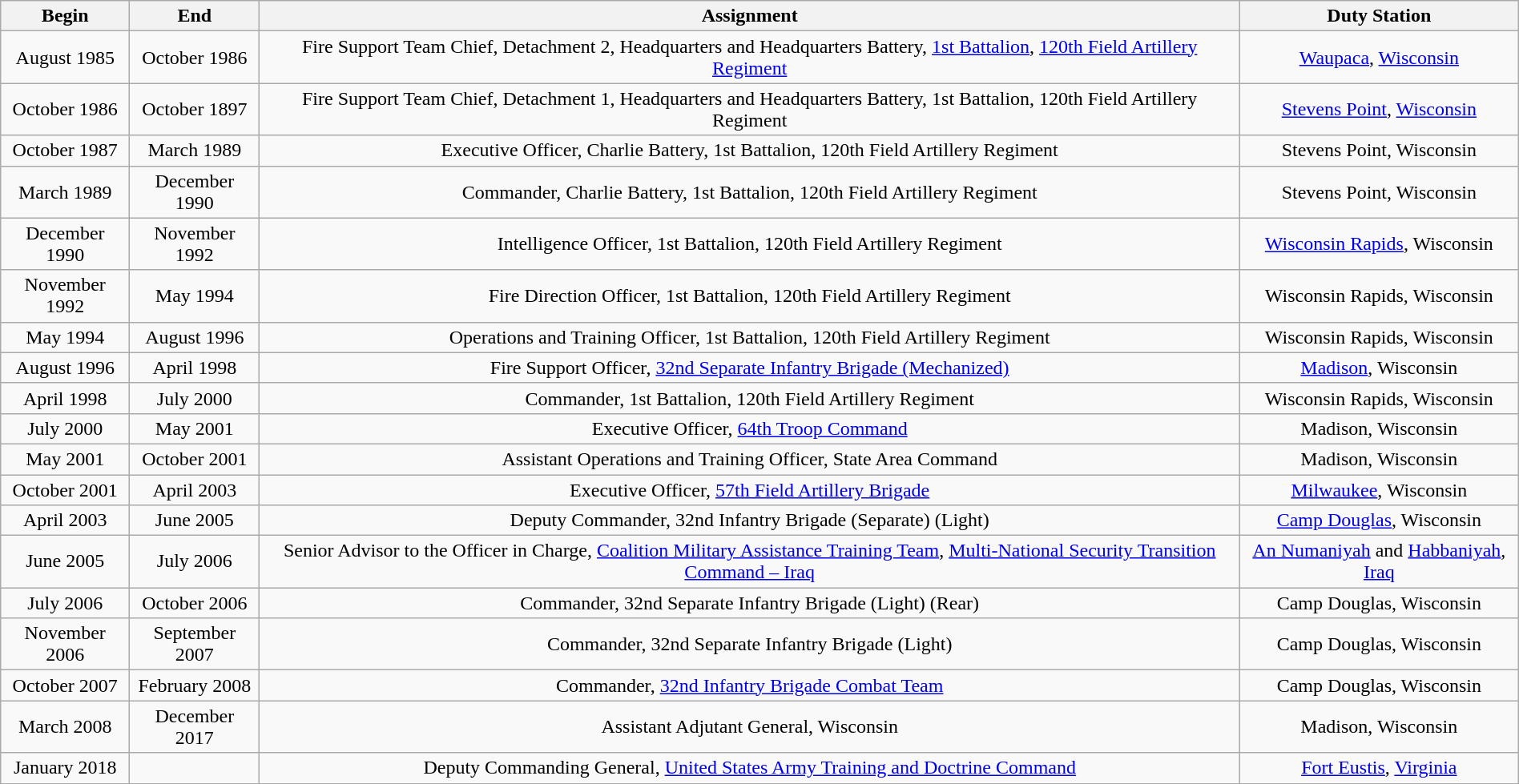<table class="wikitable" style="clear:right; text-align:center; width: 100%">
<tr>
<th>Begin</th>
<th>End</th>
<th>Assignment</th>
<th>Duty Station</th>
</tr>
<tr>
<td>August 1985</td>
<td>October 1986</td>
<td>Fire Support Team Chief, Detachment 2, Headquarters and Headquarters Battery, <a href='#'>1st Battalion</a>, <a href='#'>120th Field Artillery Regiment</a></td>
<td><a href='#'>Waupaca</a>, <a href='#'>Wisconsin</a></td>
</tr>
<tr>
<td>October 1986</td>
<td>October 1897</td>
<td>Fire Support Team Chief, Detachment 1, Headquarters and Headquarters Battery, 1st Battalion, 120th Field Artillery Regiment</td>
<td><a href='#'>Stevens Point</a>, <a href='#'>Wisconsin</a></td>
</tr>
<tr>
<td>October 1987</td>
<td>March 1989</td>
<td>Executive Officer, Charlie Battery, 1st Battalion, 120th Field Artillery Regiment</td>
<td>Stevens Point, Wisconsin</td>
</tr>
<tr>
<td>March 1989</td>
<td>December 1990</td>
<td>Commander, Charlie Battery, 1st Battalion, 120th Field Artillery Regiment</td>
<td>Stevens Point, Wisconsin</td>
</tr>
<tr>
<td>December 1990</td>
<td>November 1992</td>
<td>Intelligence Officer, 1st Battalion, 120th Field Artillery Regiment</td>
<td><a href='#'>Wisconsin Rapids</a>, Wisconsin</td>
</tr>
<tr>
<td>November 1992</td>
<td>May 1994</td>
<td>Fire Direction Officer, 1st Battalion, 120th Field Artillery Regiment</td>
<td>Wisconsin Rapids, Wisconsin</td>
</tr>
<tr>
<td>May 1994</td>
<td>August 1996</td>
<td>Operations and Training Officer, 1st Battalion, 120th Field Artillery Regiment</td>
<td>Wisconsin Rapids, Wisconsin</td>
</tr>
<tr>
<td>August 1996</td>
<td>April 1998</td>
<td>Fire Support Officer, <a href='#'>32nd Separate Infantry Brigade (Mechanized)</a></td>
<td><a href='#'>Madison</a>, Wisconsin</td>
</tr>
<tr>
<td>April 1998</td>
<td>July 2000</td>
<td>Commander, 1st Battalion, 120th Field Artillery Regiment</td>
<td>Wisconsin Rapids, Wisconsin</td>
</tr>
<tr>
<td>July 2000</td>
<td>May 2001</td>
<td>Executive Officer, <a href='#'>64th Troop Command</a></td>
<td>Madison, Wisconsin</td>
</tr>
<tr>
<td>May 2001</td>
<td>October 2001</td>
<td>Assistant Operations and Training Officer, State Area Command</td>
<td>Madison, Wisconsin</td>
</tr>
<tr>
<td>October 2001</td>
<td>April 2003</td>
<td>Executive Officer, <a href='#'>57th Field Artillery Brigade</a></td>
<td><a href='#'>Milwaukee</a>, Wisconsin</td>
</tr>
<tr>
<td>April 2003</td>
<td>June 2005</td>
<td>Deputy Commander, 32nd Infantry Brigade (Separate) (Light)</td>
<td><a href='#'>Camp Douglas</a>, Wisconsin</td>
</tr>
<tr>
<td>June 2005</td>
<td>July 2006</td>
<td>Senior Advisor to the Officer in Charge, <a href='#'>Coalition Military Assistance Training Team</a>, <a href='#'>Multi-National Security Transition Command – Iraq</a></td>
<td><a href='#'>An Numaniyah</a> and <a href='#'>Habbaniyah</a>, <a href='#'>Iraq</a></td>
</tr>
<tr>
<td>July 2006</td>
<td>October 2006</td>
<td>Commander, 32nd Separate Infantry Brigade (Light) (Rear)</td>
<td>Camp Douglas, Wisconsin</td>
</tr>
<tr>
<td>November 2006</td>
<td>September 2007</td>
<td>Commander, 32nd Separate Infantry Brigade (Light)</td>
<td>Camp Douglas, Wisconsin</td>
</tr>
<tr>
<td>October 2007</td>
<td>February 2008</td>
<td>Commander, <a href='#'>32nd Infantry Brigade Combat Team</a></td>
<td>Camp Douglas, Wisconsin</td>
</tr>
<tr>
<td>March 2008</td>
<td>December 2017</td>
<td>Assistant Adjutant General, Wisconsin</td>
<td>Madison, Wisconsin</td>
</tr>
<tr>
<td>January 2018</td>
<td></td>
<td>Deputy Commanding General, <a href='#'>United States Army Training and Doctrine Command</a></td>
<td><a href='#'>Fort Eustis</a>, <a href='#'>Virginia</a></td>
</tr>
</table>
